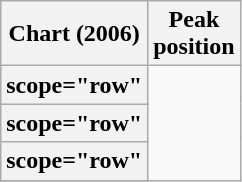<table class="wikitable sortable plainrowheaders">
<tr>
<th>Chart (2006)</th>
<th>Peak<br>position</th>
</tr>
<tr>
<th>scope="row" </th>
</tr>
<tr>
<th>scope="row" </th>
</tr>
<tr>
<th>scope="row" </th>
</tr>
<tr>
</tr>
</table>
